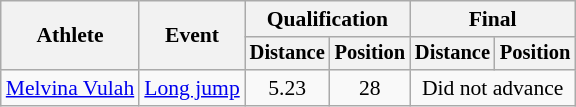<table class=wikitable style="font-size:90%; text-align:center">
<tr>
<th rowspan=2>Athlete</th>
<th rowspan=2>Event</th>
<th colspan=2>Qualification</th>
<th colspan=2>Final</th>
</tr>
<tr style=font-size:95%>
<th>Distance</th>
<th>Position</th>
<th>Distance</th>
<th>Position</th>
</tr>
<tr align=center>
<td align=left><a href='#'>Melvina Vulah</a></td>
<td align=left><a href='#'>Long jump</a></td>
<td>5.23</td>
<td>28</td>
<td colspan=2>Did not advance</td>
</tr>
</table>
